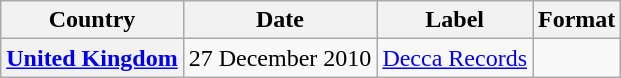<table class="wikitable plainrowheaders" style="text-align:center;">
<tr>
<th>Country</th>
<th>Date</th>
<th>Label</th>
<th>Format</th>
</tr>
<tr>
<th scope="row"><a href='#'>United Kingdom</a></th>
<td>27 December 2010</td>
<td><a href='#'>Decca Records</a></td>
<td></td>
</tr>
</table>
